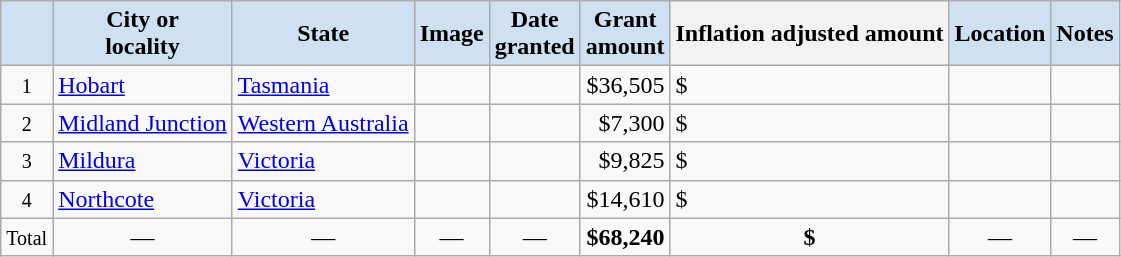<table class="wikitable sortable" align="center">
<tr>
<th style="background-color:#CEE0F2;"></th>
<th style="background-color:#CEE0F2;">City or<br>locality</th>
<th style="background-color:#CEE0F2;">State</th>
<th style="background-color:#CEE0F2;" class="unsortable">Image</th>
<th style="background-color:#CEE0F2;">Date<br>granted</th>
<th style="background-color:#CEE0F2;">Grant<br>amount</th>
<th>Inflation adjusted amount</th>
<th style="background-color:#CEE0F2;">Location</th>
<th style="background-color:#CEE0F2;" class="unsortable">Notes</th>
</tr>
<tr ->
<td align=center><small>1</small></td>
<td><a href='#'>Hobart</a></td>
<td><a href='#'>Tasmania</a></td>
<td></td>
<td></td>
<td align=right>$36,505</td>
<td>$</td>
<td></td>
<td></td>
</tr>
<tr ->
<td align=center><small>2</small></td>
<td><a href='#'>Midland Junction</a></td>
<td><a href='#'>Western Australia</a></td>
<td></td>
<td></td>
<td align=right>$7,300</td>
<td>$</td>
<td></td>
<td></td>
</tr>
<tr ->
<td align=center><small>3</small></td>
<td><a href='#'>Mildura</a></td>
<td><a href='#'>Victoria</a></td>
<td></td>
<td></td>
<td align=right>$9,825</td>
<td>$</td>
<td></td>
<td></td>
</tr>
<tr ->
<td align=center><small>4</small></td>
<td><a href='#'>Northcote</a></td>
<td><a href='#'>Victoria</a></td>
<td></td>
<td></td>
<td align=right>$14,610</td>
<td>$</td>
<td></td>
<td></td>
</tr>
<tr - align="center" class="sortbottom">
<td align=center><small>Total</small></td>
<td>—</td>
<td>—</td>
<td>—</td>
<td>—</td>
<td align=right><strong>$68,240</strong></td>
<td><strong>$</strong></td>
<td>—</td>
<td>—</td>
</tr>
</table>
